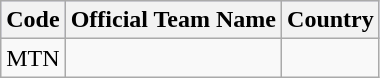<table class="wikitable">
<tr style="background:#ccccff;">
<th>Code</th>
<th>Official Team Name</th>
<th>Country</th>
</tr>
<tr>
<td>MTN</td>
<td></td>
<td></td>
</tr>
</table>
